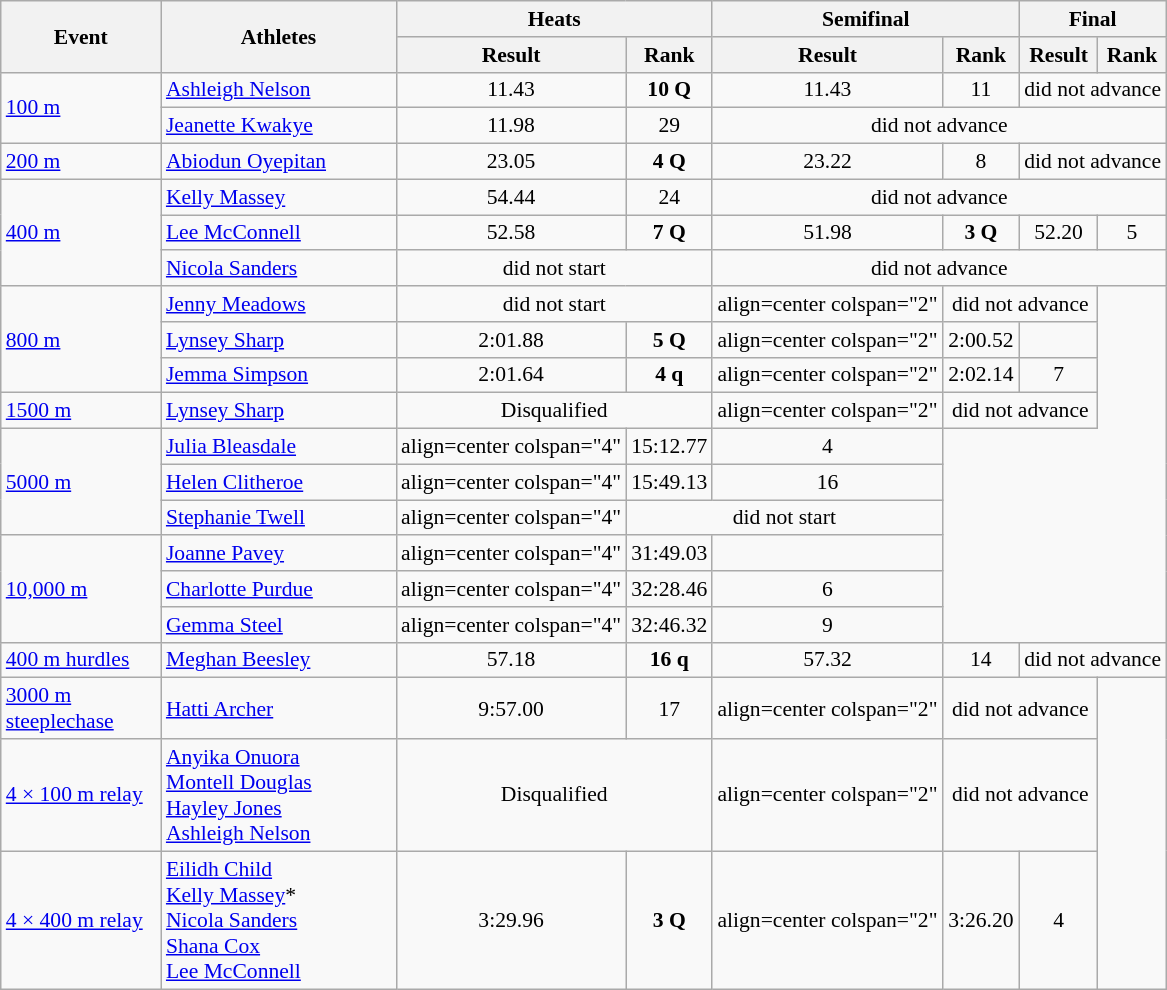<table class="wikitable" border="1" style="font-size:90%">
<tr>
<th rowspan="2" width=100>Event</th>
<th rowspan="2" width=150>Athletes</th>
<th colspan="2">Heats</th>
<th colspan="2">Semifinal</th>
<th colspan="2">Final</th>
</tr>
<tr>
<th>Result</th>
<th>Rank</th>
<th>Result</th>
<th>Rank</th>
<th>Result</th>
<th>Rank</th>
</tr>
<tr>
<td rowspan=2><a href='#'>100 m</a></td>
<td><a href='#'>Ashleigh Nelson</a></td>
<td align=center>11.43</td>
<td align=center><strong>10 Q</strong></td>
<td align=center>11.43</td>
<td align=center>11</td>
<td align=center colspan="2">did not advance</td>
</tr>
<tr>
<td><a href='#'>Jeanette Kwakye</a></td>
<td align=center>11.98</td>
<td align=center>29</td>
<td align=center colspan="4">did not advance</td>
</tr>
<tr>
<td><a href='#'>200 m</a></td>
<td><a href='#'>Abiodun Oyepitan</a></td>
<td align=center>23.05</td>
<td align=center><strong>4 Q</strong></td>
<td align=center>23.22</td>
<td align=center>8</td>
<td align=center colspan="2">did not advance</td>
</tr>
<tr>
<td rowspan=3><a href='#'>400 m</a></td>
<td><a href='#'>Kelly Massey</a></td>
<td align=center>54.44</td>
<td align=center>24</td>
<td align=center colspan="4">did not advance</td>
</tr>
<tr>
<td><a href='#'>Lee McConnell</a></td>
<td align=center>52.58</td>
<td align=center><strong>7 Q</strong></td>
<td align=center>51.98</td>
<td align=center><strong>3 Q</strong></td>
<td align=center>52.20</td>
<td align=center>5</td>
</tr>
<tr>
<td><a href='#'>Nicola Sanders</a></td>
<td align=center colspan="2">did not start</td>
<td align=center colspan="4">did not advance</td>
</tr>
<tr>
<td rowspan=3><a href='#'>800 m</a></td>
<td><a href='#'>Jenny Meadows</a></td>
<td align=center colspan="2">did not start</td>
<td>align=center colspan="2" </td>
<td align=center colspan="2">did not advance</td>
</tr>
<tr>
<td><a href='#'>Lynsey Sharp</a></td>
<td align=center>2:01.88</td>
<td align=center><strong>5 Q</strong></td>
<td>align=center colspan="2" </td>
<td align=center>2:00.52</td>
<td align=center></td>
</tr>
<tr>
<td><a href='#'>Jemma Simpson</a></td>
<td align=center>2:01.64</td>
<td align=center><strong>4 q</strong></td>
<td>align=center colspan="2" </td>
<td align=center>2:02.14</td>
<td align=center>7</td>
</tr>
<tr>
<td><a href='#'>1500 m</a></td>
<td><a href='#'>Lynsey Sharp</a></td>
<td align=center colspan="2">Disqualified</td>
<td>align=center colspan="2" </td>
<td align=center colspan="2">did not advance</td>
</tr>
<tr>
<td rowspan=3><a href='#'>5000 m</a></td>
<td><a href='#'>Julia Bleasdale</a></td>
<td>align=center colspan="4" </td>
<td align=center>15:12.77</td>
<td align=center>4</td>
</tr>
<tr>
<td><a href='#'>Helen Clitheroe</a></td>
<td>align=center colspan="4" </td>
<td align=center>15:49.13</td>
<td align=center>16</td>
</tr>
<tr>
<td><a href='#'>Stephanie Twell</a></td>
<td>align=center colspan="4" </td>
<td align=center colspan="2">did not start</td>
</tr>
<tr>
<td rowspan=3><a href='#'>10,000 m</a></td>
<td><a href='#'>Joanne Pavey</a></td>
<td>align=center colspan="4" </td>
<td align=center>31:49.03</td>
<td align=center></td>
</tr>
<tr>
<td><a href='#'>Charlotte Purdue</a></td>
<td>align=center colspan="4" </td>
<td align=center>32:28.46</td>
<td align=center>6</td>
</tr>
<tr>
<td><a href='#'>Gemma Steel</a></td>
<td>align=center colspan="4" </td>
<td align=center>32:46.32</td>
<td align=center>9</td>
</tr>
<tr>
<td><a href='#'>400 m hurdles</a></td>
<td><a href='#'>Meghan Beesley</a></td>
<td align=center>57.18</td>
<td align=center><strong>16 q</strong></td>
<td align=center>57.32</td>
<td align=center>14</td>
<td align=center colspan="2">did not advance</td>
</tr>
<tr>
<td><a href='#'>3000 m steeplechase</a></td>
<td><a href='#'>Hatti Archer</a></td>
<td align=center>9:57.00</td>
<td align=center>17</td>
<td>align=center colspan="2" </td>
<td align=center colspan="2">did not advance</td>
</tr>
<tr>
<td><a href='#'>4 × 100 m relay</a></td>
<td><a href='#'>Anyika Onuora</a><br><a href='#'>Montell Douglas</a><br><a href='#'>Hayley Jones</a><br><a href='#'>Ashleigh Nelson</a></td>
<td align=center colspan="2">Disqualified</td>
<td>align=center colspan="2" </td>
<td align=center colspan="2">did not advance</td>
</tr>
<tr>
<td><a href='#'>4 × 400 m relay</a></td>
<td><a href='#'>Eilidh Child</a><br><a href='#'>Kelly Massey</a>*<br><a href='#'>Nicola Sanders</a><br><a href='#'>Shana Cox</a><br><a href='#'>Lee McConnell</a></td>
<td align=center>3:29.96</td>
<td align=center><strong>3 Q</strong></td>
<td>align=center colspan="2" </td>
<td align=center>3:26.20</td>
<td align=center>4</td>
</tr>
</table>
